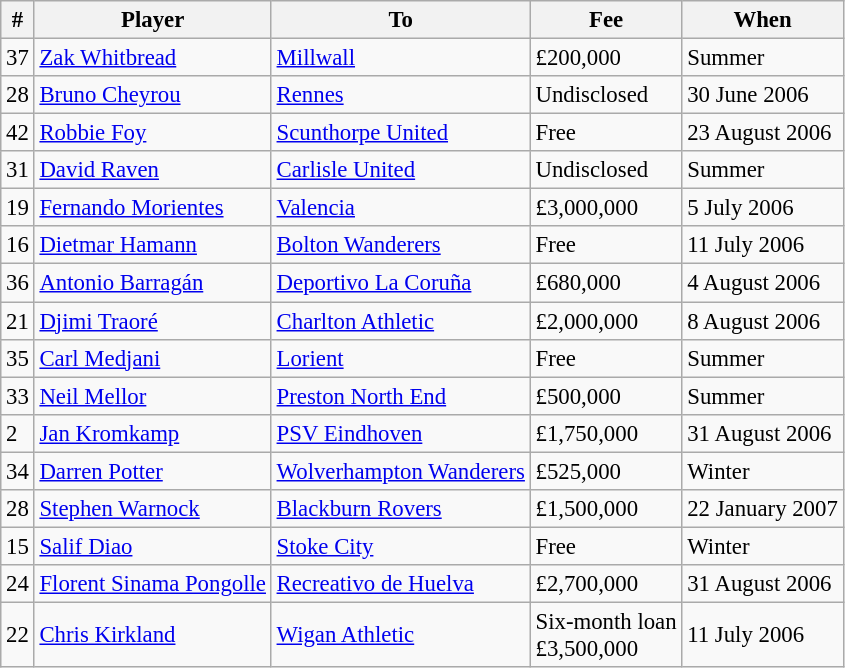<table class="wikitable" style="text-align:center; font-size:95%; text-align:left">
<tr>
<th>#</th>
<th>Player</th>
<th>To</th>
<th>Fee</th>
<th>When</th>
</tr>
<tr>
<td>37</td>
<td> <a href='#'>Zak Whitbread</a></td>
<td> <a href='#'>Millwall</a></td>
<td>£200,000</td>
<td>Summer</td>
</tr>
<tr>
<td>28</td>
<td> <a href='#'>Bruno Cheyrou</a></td>
<td> <a href='#'>Rennes</a></td>
<td>Undisclosed</td>
<td>30 June 2006</td>
</tr>
<tr>
<td>42</td>
<td> <a href='#'>Robbie Foy</a></td>
<td> <a href='#'>Scunthorpe United</a></td>
<td>Free</td>
<td>23 August 2006</td>
</tr>
<tr>
<td>31</td>
<td> <a href='#'>David Raven</a></td>
<td> <a href='#'>Carlisle United</a></td>
<td>Undisclosed</td>
<td>Summer</td>
</tr>
<tr>
<td>19</td>
<td> <a href='#'>Fernando Morientes</a></td>
<td> <a href='#'>Valencia</a></td>
<td>£3,000,000</td>
<td>5 July 2006</td>
</tr>
<tr>
<td>16</td>
<td> <a href='#'>Dietmar Hamann</a></td>
<td> <a href='#'>Bolton Wanderers</a></td>
<td>Free</td>
<td>11 July 2006</td>
</tr>
<tr>
<td>36</td>
<td> <a href='#'>Antonio Barragán</a></td>
<td> <a href='#'>Deportivo La Coruña</a></td>
<td>£680,000</td>
<td>4 August 2006</td>
</tr>
<tr>
<td>21</td>
<td> <a href='#'>Djimi Traoré</a></td>
<td> <a href='#'>Charlton Athletic</a></td>
<td>£2,000,000</td>
<td>8 August 2006</td>
</tr>
<tr>
<td>35</td>
<td> <a href='#'>Carl Medjani</a></td>
<td> <a href='#'>Lorient</a></td>
<td>Free</td>
<td>Summer</td>
</tr>
<tr>
<td>33</td>
<td> <a href='#'>Neil Mellor</a></td>
<td> <a href='#'>Preston North End</a></td>
<td>£500,000</td>
<td>Summer</td>
</tr>
<tr>
<td>2</td>
<td> <a href='#'>Jan Kromkamp</a></td>
<td> <a href='#'>PSV Eindhoven</a></td>
<td>£1,750,000</td>
<td>31 August 2006</td>
</tr>
<tr>
<td>34</td>
<td> <a href='#'>Darren Potter</a></td>
<td> <a href='#'>Wolverhampton Wanderers</a></td>
<td>£525,000</td>
<td>Winter</td>
</tr>
<tr>
<td>28</td>
<td> <a href='#'>Stephen Warnock</a></td>
<td> <a href='#'>Blackburn Rovers</a></td>
<td>£1,500,000</td>
<td>22 January 2007</td>
</tr>
<tr>
<td>15</td>
<td> <a href='#'>Salif Diao</a></td>
<td> <a href='#'>Stoke City</a></td>
<td>Free</td>
<td>Winter</td>
</tr>
<tr>
<td>24</td>
<td> <a href='#'>Florent Sinama Pongolle</a></td>
<td> <a href='#'>Recreativo de Huelva</a></td>
<td>£2,700,000</td>
<td>31 August 2006</td>
</tr>
<tr>
<td>22</td>
<td> <a href='#'>Chris Kirkland</a></td>
<td> <a href='#'>Wigan Athletic</a></td>
<td>Six-month loan<br>£3,500,000</td>
<td>11 July 2006<br></td>
</tr>
</table>
